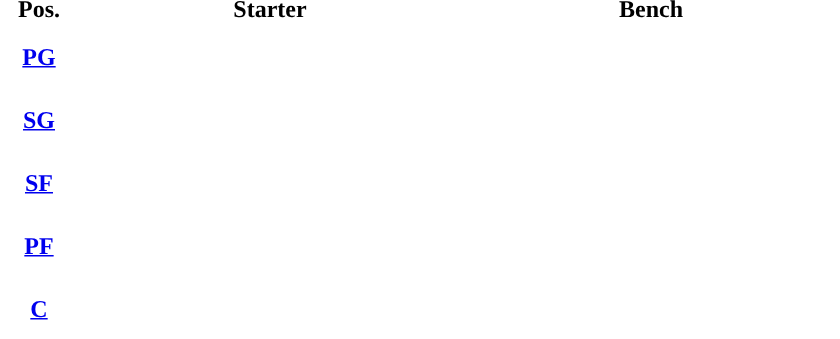<table style="text-align:center; ">
<tr>
<th width="50">Pos.</th>
<th width="250">Starter</th>
<th width="250">Bench</th>
</tr>
<tr style="height:40px; background:white; color:#092C57">
<th><a href='#'><span>PG</span></a></th>
<td></td>
<td></td>
</tr>
<tr style="height:40px; background:white; color:#092C57">
<th><a href='#'><span>SG</span></a></th>
<td></td>
<td></td>
</tr>
<tr style="height:40px; background:white; color:#092C57">
<th><a href='#'><span>SF</span></a></th>
<td></td>
<td></td>
</tr>
<tr style="height:40px; background:white; color:#092C57">
<th><a href='#'><span>PF</span></a></th>
<td></td>
<td></td>
</tr>
<tr style="height:40px; background:white; color:#092C57">
<th><a href='#'><span>C</span></a></th>
<td></td>
<td></td>
</tr>
</table>
